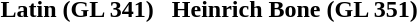<table cellpadding="5">
<tr>
<th>Latin (GL 341)</th>
<th>Heinrich Bone (GL 351)</th>
</tr>
<tr valign="top">
<td><br></td>
<td><br></td>
</tr>
</table>
